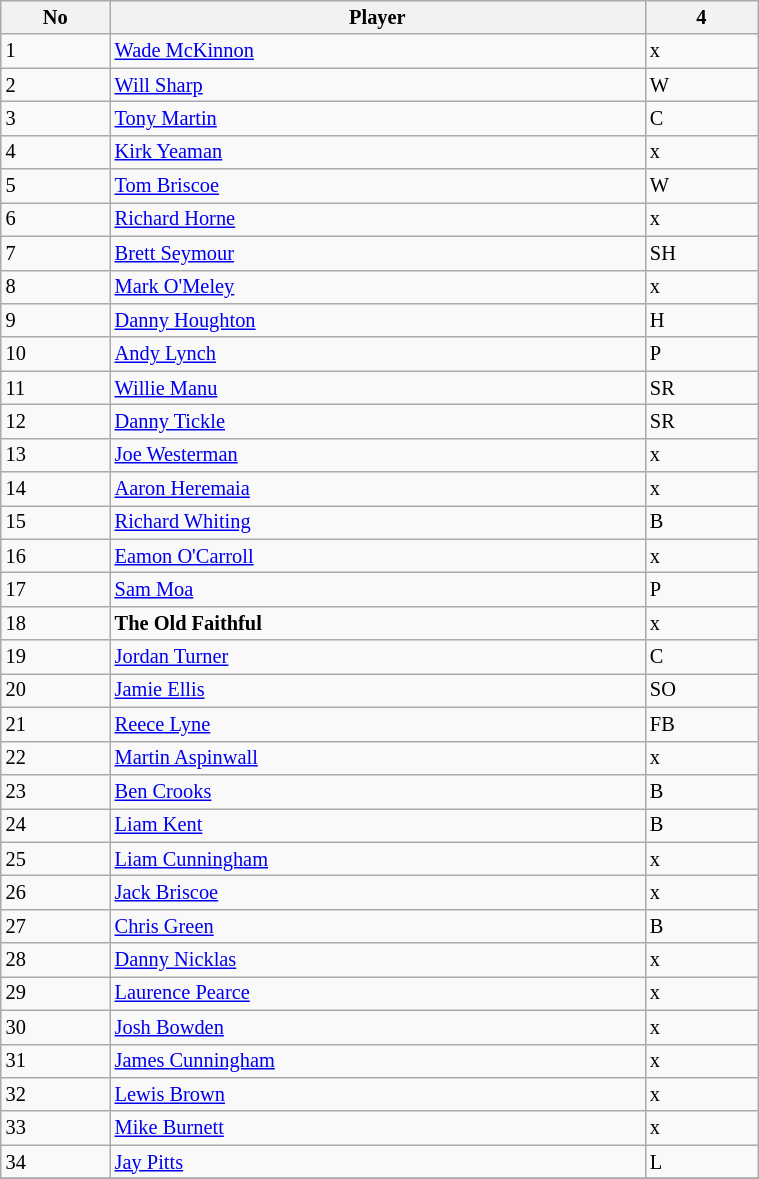<table class="wikitable" style="font-size:85%;" width="40%">
<tr>
<th>No</th>
<th>Player</th>
<th>4</th>
</tr>
<tr>
<td>1</td>
<td><a href='#'>Wade McKinnon</a></td>
<td>x</td>
</tr>
<tr>
<td>2</td>
<td><a href='#'>Will Sharp</a></td>
<td>W</td>
</tr>
<tr>
<td>3</td>
<td><a href='#'>Tony Martin</a></td>
<td>C</td>
</tr>
<tr>
<td>4</td>
<td><a href='#'>Kirk Yeaman</a></td>
<td>x</td>
</tr>
<tr>
<td>5</td>
<td><a href='#'>Tom Briscoe</a></td>
<td>W</td>
</tr>
<tr>
<td>6</td>
<td><a href='#'>Richard Horne</a></td>
<td>x</td>
</tr>
<tr>
<td>7</td>
<td><a href='#'>Brett Seymour</a></td>
<td>SH</td>
</tr>
<tr>
<td>8</td>
<td><a href='#'>Mark O'Meley</a></td>
<td>x</td>
</tr>
<tr>
<td>9</td>
<td><a href='#'>Danny Houghton</a></td>
<td>H</td>
</tr>
<tr>
<td>10</td>
<td><a href='#'>Andy Lynch</a></td>
<td>P</td>
</tr>
<tr>
<td>11</td>
<td><a href='#'>Willie Manu</a></td>
<td>SR</td>
</tr>
<tr>
<td>12</td>
<td><a href='#'>Danny Tickle</a></td>
<td>SR</td>
</tr>
<tr>
<td>13</td>
<td><a href='#'>Joe Westerman</a></td>
<td>x</td>
</tr>
<tr>
<td>14</td>
<td><a href='#'>Aaron Heremaia</a></td>
<td>x</td>
</tr>
<tr>
<td>15</td>
<td><a href='#'>Richard Whiting</a></td>
<td>B</td>
</tr>
<tr>
<td>16</td>
<td><a href='#'>Eamon O'Carroll</a></td>
<td>x</td>
</tr>
<tr>
<td>17</td>
<td><a href='#'>Sam Moa</a></td>
<td>P</td>
</tr>
<tr>
<td>18</td>
<td><strong>The Old Faithful</strong></td>
<td>x</td>
</tr>
<tr>
<td>19</td>
<td><a href='#'>Jordan Turner</a></td>
<td>C</td>
</tr>
<tr>
<td>20</td>
<td><a href='#'>Jamie Ellis</a></td>
<td>SO</td>
</tr>
<tr>
<td>21</td>
<td><a href='#'>Reece Lyne</a></td>
<td>FB</td>
</tr>
<tr>
<td>22</td>
<td><a href='#'>Martin Aspinwall</a></td>
<td>x</td>
</tr>
<tr>
<td>23</td>
<td><a href='#'>Ben Crooks</a></td>
<td>B</td>
</tr>
<tr>
<td>24</td>
<td><a href='#'>Liam Kent</a></td>
<td>B</td>
</tr>
<tr>
<td>25</td>
<td><a href='#'>Liam Cunningham</a></td>
<td>x</td>
</tr>
<tr>
<td>26</td>
<td><a href='#'>Jack Briscoe</a></td>
<td>x</td>
</tr>
<tr>
<td>27</td>
<td><a href='#'>Chris Green</a></td>
<td>B</td>
</tr>
<tr>
<td>28</td>
<td><a href='#'>Danny Nicklas</a></td>
<td>x</td>
</tr>
<tr>
<td>29</td>
<td><a href='#'>Laurence Pearce</a></td>
<td>x</td>
</tr>
<tr>
<td>30</td>
<td><a href='#'>Josh Bowden</a></td>
<td>x</td>
</tr>
<tr>
<td>31</td>
<td><a href='#'>James Cunningham</a></td>
<td>x</td>
</tr>
<tr>
<td>32</td>
<td><a href='#'>Lewis Brown</a></td>
<td>x</td>
</tr>
<tr>
<td>33</td>
<td><a href='#'>Mike Burnett</a></td>
<td>x</td>
</tr>
<tr>
<td>34</td>
<td><a href='#'>Jay Pitts</a></td>
<td>L</td>
</tr>
<tr>
</tr>
</table>
